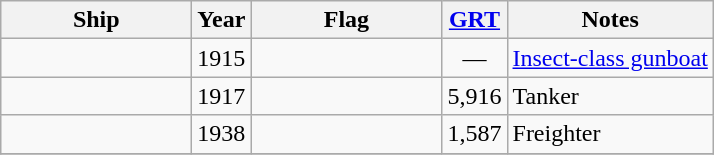<table class="wikitable sortable">
<tr>
<th scope="col" width="120px">Ship</th>
<th scope="col" width="30px">Year</th>
<th scope="col" width="120px">Flag</th>
<th scope="col" width="30px"><a href='#'>GRT</a></th>
<th>Notes</th>
</tr>
<tr>
<td align="left"></td>
<td align="center">1915</td>
<td align="left"></td>
<td align="center">—</td>
<td align="left"><a href='#'>Insect-class gunboat</a></td>
</tr>
<tr>
<td align="left"></td>
<td align="center">1917</td>
<td align="left"></td>
<td align="center">5,916</td>
<td align="left">Tanker</td>
</tr>
<tr>
<td align="left"></td>
<td align="center">1938</td>
<td align="left"></td>
<td align="center">1,587</td>
<td align="left">Freighter</td>
</tr>
<tr>
</tr>
</table>
